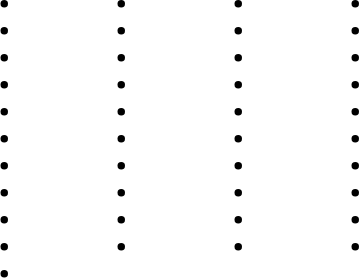<table>
<tr>
<td valign=top><br><ul><li></li><li></li><li></li><li></li><li></li><li></li><li></li><li></li><li></li><li></li><li></li></ul></td>
<td width=30></td>
<td valign=top><br><ul><li></li><li></li><li></li><li></li><li></li><li></li><li></li><li></li><li></li><li></li></ul></td>
<td width=30></td>
<td valign=top><br><ul><li></li><li></li><li></li><li></li><li></li><li></li><li></li><li></li><li></li><li></li></ul></td>
<td width=30></td>
<td valign=top><br><ul><li></li><li></li><li></li><li></li><li></li><li></li><li></li><li></li><li></li><li></li></ul></td>
</tr>
</table>
